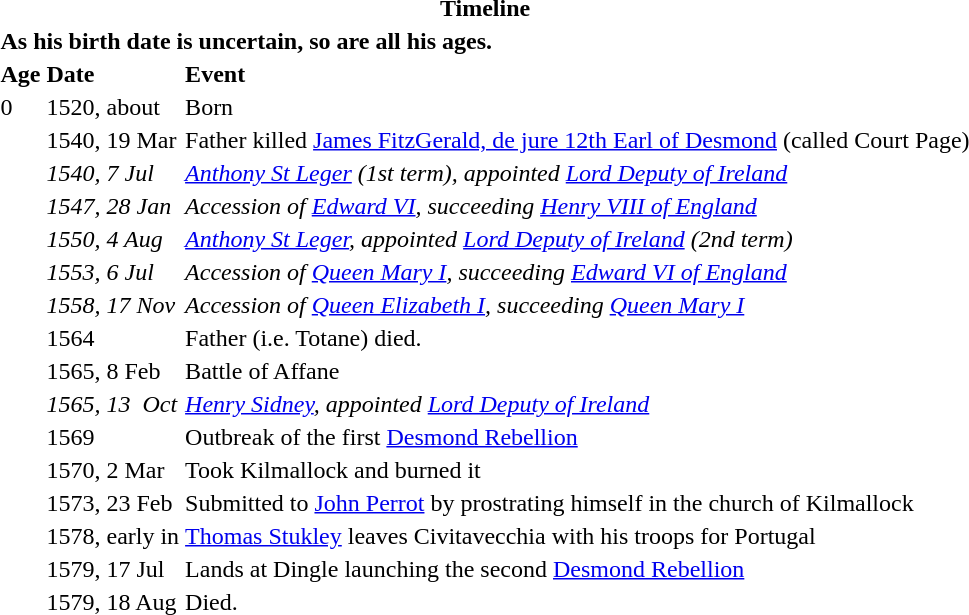<table>
<tr>
<th colspan=3>Timeline</th>
</tr>
<tr>
<td colspan=3><strong>As his birth date is uncertain, so are all his ages.</strong></td>
</tr>
<tr>
<th align="left">Age</th>
<th align="left">Date</th>
<th align="left">Event</th>
</tr>
<tr>
<td>0</td>
<td>1520, about</td>
<td>Born</td>
</tr>
<tr>
<td></td>
<td>1540, 19 Mar</td>
<td>Father killed <a href='#'>James FitzGerald, de jure 12th Earl of Desmond</a> (called Court Page)</td>
</tr>
<tr>
<td></td>
<td><em>1540, 7 Jul</em></td>
<td><em><a href='#'>Anthony St Leger</a> (1st term), appointed <a href='#'>Lord Deputy of Ireland</a> </em></td>
</tr>
<tr>
<td></td>
<td><em>1547, 28 Jan</em></td>
<td><em>Accession of <a href='#'>Edward VI</a>, succeeding <a href='#'>Henry VIII of England</a></em></td>
</tr>
<tr>
<td></td>
<td><em>1550, 4 Aug</em></td>
<td><em><a href='#'>Anthony St Leger</a>, appointed <a href='#'>Lord Deputy of Ireland</a> (2nd term)</em></td>
</tr>
<tr>
<td></td>
<td><em>1553, 6 Jul</em></td>
<td><em>Accession of <a href='#'>Queen Mary I</a>, succeeding <a href='#'>Edward VI of England</a></em></td>
</tr>
<tr>
<td></td>
<td><em>1558, 17 Nov</em></td>
<td><em>Accession of <a href='#'>Queen Elizabeth I</a>, succeeding <a href='#'>Queen Mary I</a></em></td>
</tr>
<tr>
<td></td>
<td>1564</td>
<td>Father (i.e. Totane) died.</td>
</tr>
<tr>
<td></td>
<td>1565, 8 Feb</td>
<td>Battle of Affane</td>
</tr>
<tr>
<td></td>
<td><em>1565, 13  Oct</em></td>
<td><em><a href='#'>Henry Sidney</a>, appointed <a href='#'>Lord Deputy of Ireland</a></td>
</tr>
<tr>
<td></td>
<td>1569</td>
<td>Outbreak of the first <a href='#'>Desmond Rebellion</a></td>
</tr>
<tr>
<td></td>
<td>1570, 2 Mar</td>
<td>Took Kilmallock and burned it</td>
</tr>
<tr>
<td></td>
<td>1573, 23 Feb</td>
<td>Submitted to <a href='#'>John Perrot</a> by prostrating himself in the church of Kilmallock</td>
</tr>
<tr>
<td></td>
<td>1578, early in</td>
<td><a href='#'>Thomas Stukley</a> leaves Civitavecchia with his troops for Portugal</td>
</tr>
<tr>
<td></td>
<td>1579, 17 Jul</td>
<td>Lands at Dingle launching the second <a href='#'>Desmond Rebellion</a></td>
</tr>
<tr>
<td></td>
<td>1579, 18 Aug</td>
<td>Died.</td>
</tr>
</table>
